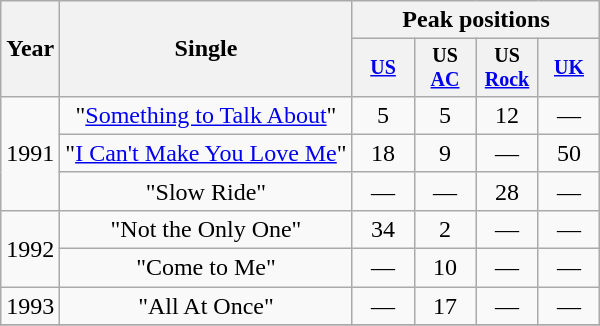<table class="wikitable sortable plainrowheaders" style="text-align:center">
<tr>
<th rowspan="2">Year</th>
<th rowspan="2">Single</th>
<th colspan="4">Peak positions</th>
</tr>
<tr style="font-size:smaller;">
<th width="35"><a href='#'>US</a><br></th>
<th width="35">US <a href='#'>AC</a><br></th>
<th width="35">US <a href='#'>Rock</a><br></th>
<th width="35"><a href='#'>UK</a><br></th>
</tr>
<tr>
<td rowspan="3">1991</td>
<td>"<a href='#'>Something to Talk About</a>"</td>
<td>5</td>
<td>5</td>
<td>12</td>
<td>—</td>
</tr>
<tr>
<td>"<a href='#'>I Can't Make You Love Me</a>"</td>
<td>18</td>
<td>9</td>
<td>—</td>
<td>50</td>
</tr>
<tr>
<td>"Slow Ride"</td>
<td>—</td>
<td>—</td>
<td>28</td>
<td>—</td>
</tr>
<tr>
<td rowspan="2">1992</td>
<td>"Not the Only One"</td>
<td>34</td>
<td>2</td>
<td>—</td>
<td>—</td>
</tr>
<tr>
<td>"Come to Me"</td>
<td>—</td>
<td>10</td>
<td>—</td>
<td>—</td>
</tr>
<tr>
<td>1993</td>
<td>"All At Once"</td>
<td>—</td>
<td>17</td>
<td>—</td>
<td>—</td>
</tr>
<tr>
</tr>
</table>
